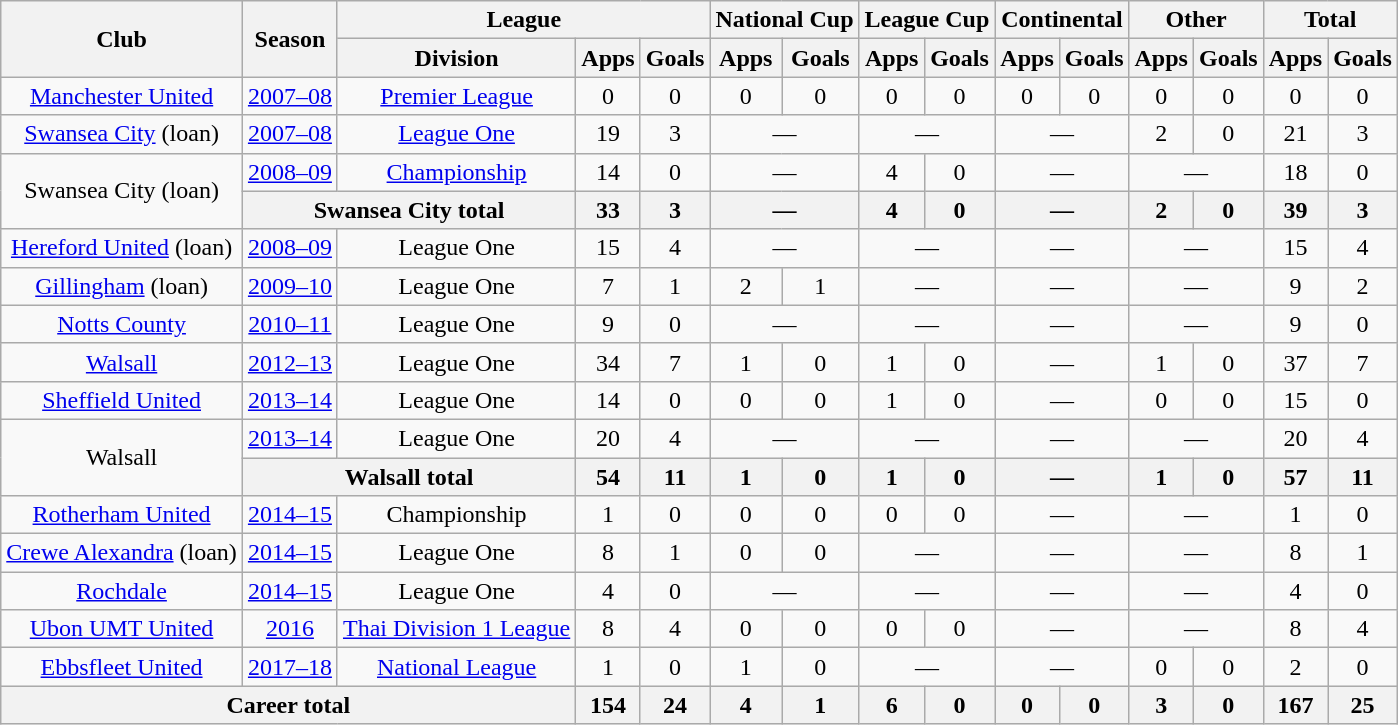<table class="wikitable" style="text-align: center">
<tr>
<th rowspan="2">Club</th>
<th rowspan="2">Season</th>
<th colspan="3">League</th>
<th colspan="2">National Cup</th>
<th colspan="2">League Cup</th>
<th colspan="2">Continental</th>
<th colspan="2">Other</th>
<th colspan="2">Total</th>
</tr>
<tr>
<th>Division</th>
<th>Apps</th>
<th>Goals</th>
<th>Apps</th>
<th>Goals</th>
<th>Apps</th>
<th>Goals</th>
<th>Apps</th>
<th>Goals</th>
<th>Apps</th>
<th>Goals</th>
<th>Apps</th>
<th>Goals</th>
</tr>
<tr>
<td><a href='#'>Manchester United</a></td>
<td><a href='#'>2007–08</a></td>
<td><a href='#'>Premier League</a></td>
<td>0</td>
<td>0</td>
<td>0</td>
<td>0</td>
<td>0</td>
<td>0</td>
<td>0</td>
<td>0</td>
<td>0</td>
<td>0</td>
<td>0</td>
<td>0</td>
</tr>
<tr>
<td><a href='#'>Swansea City</a> (loan)</td>
<td><a href='#'>2007–08</a></td>
<td><a href='#'>League One</a></td>
<td>19</td>
<td>3</td>
<td colspan="2">—</td>
<td colspan="2">—</td>
<td colspan="2">—</td>
<td>2</td>
<td>0</td>
<td>21</td>
<td>3</td>
</tr>
<tr>
<td rowspan="2">Swansea City (loan)</td>
<td><a href='#'>2008–09</a></td>
<td><a href='#'>Championship</a></td>
<td>14</td>
<td>0</td>
<td colspan="2">—</td>
<td>4</td>
<td>0</td>
<td colspan="2">—</td>
<td colspan="2">—</td>
<td>18</td>
<td>0</td>
</tr>
<tr>
<th colspan="2">Swansea City total</th>
<th>33</th>
<th>3</th>
<th colspan="2">—</th>
<th>4</th>
<th>0</th>
<th colspan="2">—</th>
<th>2</th>
<th>0</th>
<th>39</th>
<th>3</th>
</tr>
<tr>
<td><a href='#'>Hereford United</a> (loan)</td>
<td><a href='#'>2008–09</a></td>
<td>League One</td>
<td>15</td>
<td>4</td>
<td colspan="2">—</td>
<td colspan="2">—</td>
<td colspan="2">—</td>
<td colspan="2">—</td>
<td>15</td>
<td>4</td>
</tr>
<tr>
<td><a href='#'>Gillingham</a> (loan)</td>
<td><a href='#'>2009–10</a></td>
<td>League One</td>
<td>7</td>
<td>1</td>
<td>2</td>
<td>1</td>
<td colspan="2">—</td>
<td colspan="2">—</td>
<td colspan="2">—</td>
<td>9</td>
<td>2</td>
</tr>
<tr>
<td><a href='#'>Notts County</a></td>
<td><a href='#'>2010–11</a></td>
<td>League One</td>
<td>9</td>
<td>0</td>
<td colspan="2">—</td>
<td colspan="2">—</td>
<td colspan="2">—</td>
<td colspan="2">—</td>
<td>9</td>
<td>0</td>
</tr>
<tr>
<td><a href='#'>Walsall</a></td>
<td><a href='#'>2012–13</a></td>
<td>League One</td>
<td>34</td>
<td>7</td>
<td>1</td>
<td>0</td>
<td>1</td>
<td>0</td>
<td colspan="2">—</td>
<td>1</td>
<td>0</td>
<td>37</td>
<td>7</td>
</tr>
<tr>
<td><a href='#'>Sheffield United</a></td>
<td><a href='#'>2013–14</a></td>
<td>League One</td>
<td>14</td>
<td>0</td>
<td>0</td>
<td>0</td>
<td>1</td>
<td>0</td>
<td colspan="2">—</td>
<td>0</td>
<td>0</td>
<td>15</td>
<td>0</td>
</tr>
<tr>
<td rowspan="2">Walsall</td>
<td><a href='#'>2013–14</a></td>
<td>League One</td>
<td>20</td>
<td>4</td>
<td colspan="2">—</td>
<td colspan="2">—</td>
<td colspan="2">—</td>
<td colspan="2">—</td>
<td>20</td>
<td>4</td>
</tr>
<tr>
<th colspan="2">Walsall total</th>
<th>54</th>
<th>11</th>
<th>1</th>
<th>0</th>
<th>1</th>
<th>0</th>
<th colspan="2">—</th>
<th>1</th>
<th>0</th>
<th>57</th>
<th>11</th>
</tr>
<tr>
<td><a href='#'>Rotherham United</a></td>
<td><a href='#'>2014–15</a></td>
<td>Championship</td>
<td>1</td>
<td>0</td>
<td>0</td>
<td>0</td>
<td>0</td>
<td>0</td>
<td colspan="2">—</td>
<td colspan="2">—</td>
<td>1</td>
<td>0</td>
</tr>
<tr>
<td><a href='#'>Crewe Alexandra</a> (loan)</td>
<td><a href='#'>2014–15</a></td>
<td>League One</td>
<td>8</td>
<td>1</td>
<td>0</td>
<td>0</td>
<td colspan="2">—</td>
<td colspan="2">—</td>
<td colspan="2">—</td>
<td>8</td>
<td>1</td>
</tr>
<tr>
<td><a href='#'>Rochdale</a></td>
<td><a href='#'>2014–15</a></td>
<td>League One</td>
<td>4</td>
<td>0</td>
<td colspan="2">—</td>
<td colspan="2">—</td>
<td colspan="2">—</td>
<td colspan="2">—</td>
<td>4</td>
<td>0</td>
</tr>
<tr>
<td><a href='#'>Ubon UMT United</a></td>
<td><a href='#'>2016</a></td>
<td><a href='#'>Thai Division 1 League</a></td>
<td>8</td>
<td>4</td>
<td>0</td>
<td>0</td>
<td>0</td>
<td>0</td>
<td colspan="2">—</td>
<td colspan="2">—</td>
<td>8</td>
<td>4</td>
</tr>
<tr>
<td><a href='#'>Ebbsfleet United</a></td>
<td><a href='#'>2017–18</a></td>
<td><a href='#'>National League</a></td>
<td>1</td>
<td>0</td>
<td>1</td>
<td>0</td>
<td colspan="2">—</td>
<td colspan="2">—</td>
<td>0</td>
<td>0</td>
<td>2</td>
<td>0</td>
</tr>
<tr>
<th colspan="3">Career total</th>
<th>154</th>
<th>24</th>
<th>4</th>
<th>1</th>
<th>6</th>
<th>0</th>
<th>0</th>
<th>0</th>
<th>3</th>
<th>0</th>
<th>167</th>
<th>25</th>
</tr>
</table>
